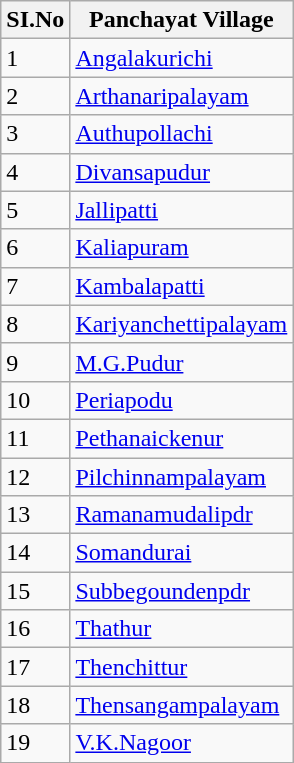<table class="wikitable sortable">
<tr>
<th>SI.No</th>
<th>Panchayat Village</th>
</tr>
<tr>
<td>1</td>
<td><a href='#'>Angalakurichi</a></td>
</tr>
<tr>
<td>2</td>
<td><a href='#'>Arthanaripalayam</a></td>
</tr>
<tr>
<td>3</td>
<td><a href='#'>Authupollachi</a></td>
</tr>
<tr>
<td>4</td>
<td><a href='#'>Divansapudur</a></td>
</tr>
<tr>
<td>5</td>
<td><a href='#'>Jallipatti</a></td>
</tr>
<tr>
<td>6</td>
<td><a href='#'>Kaliapuram</a></td>
</tr>
<tr>
<td>7</td>
<td><a href='#'>Kambalapatti</a></td>
</tr>
<tr>
<td>8</td>
<td><a href='#'>Kariyanchettipalayam</a></td>
</tr>
<tr>
<td>9</td>
<td><a href='#'>M.G.Pudur</a></td>
</tr>
<tr>
<td>10</td>
<td><a href='#'>Periapodu</a></td>
</tr>
<tr>
<td>11</td>
<td><a href='#'>Pethanaickenur</a></td>
</tr>
<tr>
<td>12</td>
<td><a href='#'>Pilchinnampalayam</a></td>
</tr>
<tr>
<td>13</td>
<td><a href='#'>Ramanamudalipdr</a></td>
</tr>
<tr>
<td>14</td>
<td><a href='#'>Somandurai</a></td>
</tr>
<tr>
<td>15</td>
<td><a href='#'>Subbegoundenpdr</a></td>
</tr>
<tr>
<td>16</td>
<td><a href='#'>Thathur</a></td>
</tr>
<tr>
<td>17</td>
<td><a href='#'>Thenchittur</a></td>
</tr>
<tr>
<td>18</td>
<td><a href='#'>Thensangampalayam</a></td>
</tr>
<tr>
<td>19</td>
<td><a href='#'>V.K.Nagoor</a></td>
</tr>
</table>
